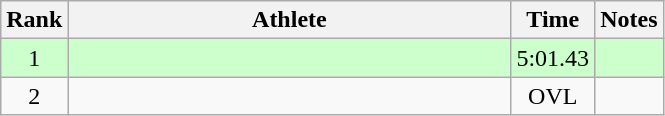<table class="wikitable" style="text-align:center">
<tr>
<th>Rank</th>
<th Style="width:18em">Athlete</th>
<th>Time</th>
<th>Notes</th>
</tr>
<tr style="background:#cfc">
<td>1</td>
<td style="text-align:left"></td>
<td>5:01.43</td>
<td></td>
</tr>
<tr>
<td>2</td>
<td style="text-align:left"></td>
<td>OVL</td>
<td></td>
</tr>
</table>
